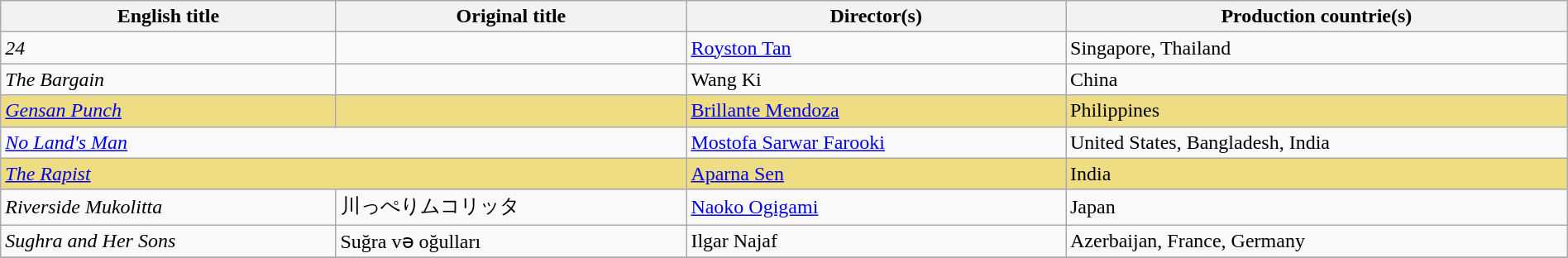<table class="sortable wikitable" style="width:100%; margin-bottom:4px" cellpadding="5">
<tr>
<th scope="col">English title</th>
<th scope="col">Original title</th>
<th scope="col">Director(s)</th>
<th scope="col">Production countrie(s)</th>
</tr>
<tr>
<td><em>24</em></td>
<td></td>
<td><a href='#'>Royston Tan</a></td>
<td>Singapore, Thailand</td>
</tr>
<tr>
<td><em>The Bargain</em></td>
<td></td>
<td>Wang Ki</td>
<td>China</td>
</tr>
<tr style="background:#eedd82;">
<td><em><a href='#'>Gensan Punch</a></em></td>
<td></td>
<td><a href='#'>Brillante Mendoza</a></td>
<td>Philippines</td>
</tr>
<tr>
<td colspan=2><em><a href='#'>No Land's Man</a></em></td>
<td><a href='#'>Mostofa Sarwar Farooki</a></td>
<td>United States, Bangladesh, India</td>
</tr>
<tr style="background:#eedd82;">
<td colspan=2><em><a href='#'>The Rapist</a></em></td>
<td><a href='#'>Aparna Sen</a></td>
<td>India</td>
</tr>
<tr>
<td><em>Riverside Mukolitta</em></td>
<td>川っぺりムコリッタ</td>
<td><a href='#'>Naoko Ogigami</a></td>
<td>Japan</td>
</tr>
<tr>
<td><em>Sughra and Her Sons</em></td>
<td>Suğra və oğulları</td>
<td>Ilgar Najaf</td>
<td>Azerbaijan, France, Germany</td>
</tr>
<tr>
</tr>
</table>
